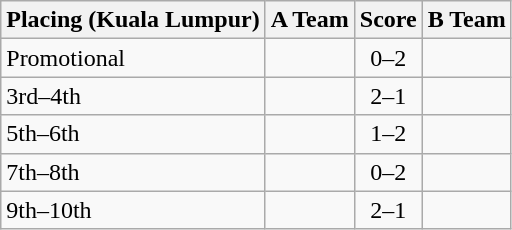<table class=wikitable style="border:1px solid #AAAAAA;">
<tr>
<th>Placing (Kuala Lumpur)</th>
<th>A Team</th>
<th>Score</th>
<th>B Team</th>
</tr>
<tr>
<td>Promotional</td>
<td></td>
<td align="center">0–2</td>
<td><strong></strong></td>
</tr>
<tr>
<td>3rd–4th</td>
<td><strong></strong></td>
<td align="center">2–1</td>
<td></td>
</tr>
<tr>
<td>5th–6th</td>
<td></td>
<td align="center">1–2</td>
<td><strong></strong></td>
</tr>
<tr>
<td>7th–8th</td>
<td></td>
<td align="center">0–2</td>
<td><strong></strong></td>
</tr>
<tr>
<td>9th–10th</td>
<td><strong></strong></td>
<td align="center">2–1</td>
<td></td>
</tr>
</table>
